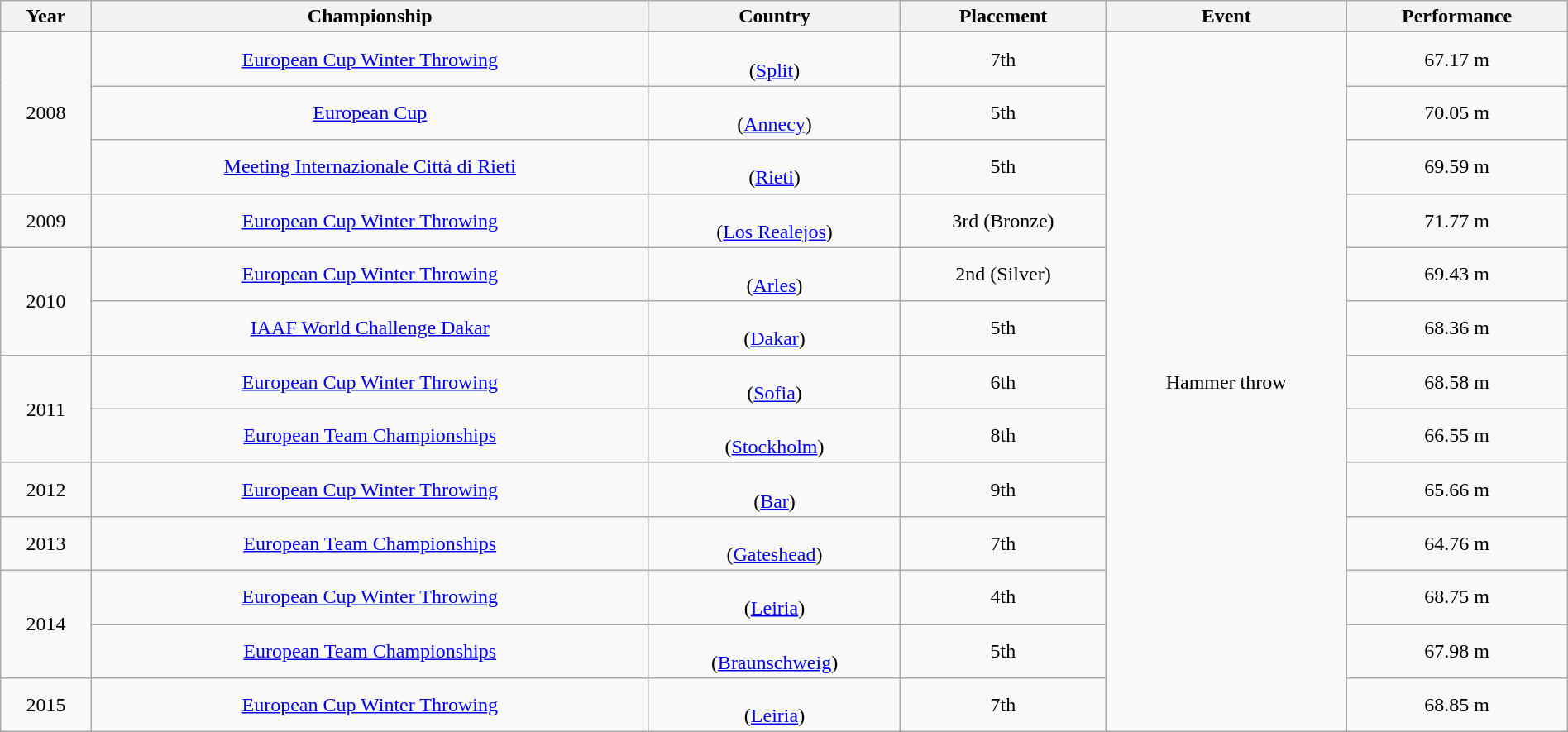<table class="wikitable" style="text-align:center; width:100%">
<tr>
<th>Year</th>
<th>Championship</th>
<th>Country</th>
<th>Placement</th>
<th>Event</th>
<th>Performance</th>
</tr>
<tr>
<td rowspan="3">2008</td>
<td><a href='#'>European Cup Winter Throwing</a></td>
<td><br>(<a href='#'>Split</a>)</td>
<td>7th</td>
<td rowspan="13">Hammer throw</td>
<td>67.17 m</td>
</tr>
<tr>
<td><a href='#'>European Cup</a></td>
<td><br>(<a href='#'>Annecy</a>)</td>
<td>5th</td>
<td>70.05 m</td>
</tr>
<tr>
<td><a href='#'>Meeting Internazionale Città di Rieti</a></td>
<td><br>(<a href='#'>Rieti</a>)</td>
<td>5th</td>
<td>69.59 m</td>
</tr>
<tr>
<td>2009</td>
<td><a href='#'>European Cup Winter Throwing</a></td>
<td><br>(<a href='#'>Los Realejos</a>)</td>
<td>3rd (Bronze)</td>
<td>71.77 m</td>
</tr>
<tr>
<td rowspan="2">2010</td>
<td><a href='#'>European Cup Winter Throwing</a></td>
<td><br>(<a href='#'>Arles</a>)</td>
<td>2nd (Silver)</td>
<td>69.43 m</td>
</tr>
<tr>
<td><a href='#'>IAAF World Challenge Dakar</a></td>
<td><br>(<a href='#'>Dakar</a>)</td>
<td>5th</td>
<td>68.36 m</td>
</tr>
<tr>
<td rowspan="2">2011</td>
<td><a href='#'>European Cup Winter Throwing</a></td>
<td><br>(<a href='#'>Sofia</a>)</td>
<td>6th</td>
<td>68.58 m</td>
</tr>
<tr>
<td><a href='#'>European Team Championships</a></td>
<td><br>(<a href='#'>Stockholm</a>)</td>
<td>8th</td>
<td>66.55 m</td>
</tr>
<tr>
<td>2012</td>
<td><a href='#'>European Cup Winter Throwing</a></td>
<td><br>(<a href='#'>Bar</a>)</td>
<td>9th</td>
<td>65.66 m</td>
</tr>
<tr>
<td>2013</td>
<td><a href='#'>European Team Championships</a></td>
<td><br>(<a href='#'>Gateshead</a>)</td>
<td>7th</td>
<td>64.76 m</td>
</tr>
<tr>
<td rowspan="2">2014</td>
<td><a href='#'>European Cup Winter Throwing</a></td>
<td><br>(<a href='#'>Leiria</a>)</td>
<td>4th</td>
<td>68.75 m</td>
</tr>
<tr>
<td><a href='#'>European Team Championships</a></td>
<td><br>(<a href='#'>Braunschweig</a>)</td>
<td>5th</td>
<td>67.98 m</td>
</tr>
<tr>
<td>2015</td>
<td><a href='#'>European Cup Winter Throwing</a></td>
<td><br>(<a href='#'>Leiria</a>)</td>
<td>7th</td>
<td>68.85 m</td>
</tr>
</table>
